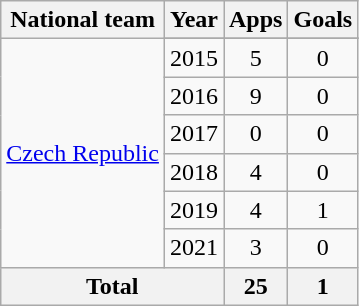<table class="wikitable" style="text-align:center">
<tr>
<th>National team</th>
<th>Year</th>
<th>Apps</th>
<th>Goals</th>
</tr>
<tr>
<td rowspan="7"><a href='#'>Czech Republic</a></td>
</tr>
<tr>
<td>2015</td>
<td>5</td>
<td>0</td>
</tr>
<tr>
<td>2016</td>
<td>9</td>
<td>0</td>
</tr>
<tr>
<td>2017</td>
<td>0</td>
<td>0</td>
</tr>
<tr>
<td>2018</td>
<td>4</td>
<td>0</td>
</tr>
<tr>
<td>2019</td>
<td>4</td>
<td>1</td>
</tr>
<tr>
<td>2021</td>
<td>3</td>
<td>0</td>
</tr>
<tr>
<th colspan="2">Total</th>
<th>25</th>
<th>1</th>
</tr>
</table>
